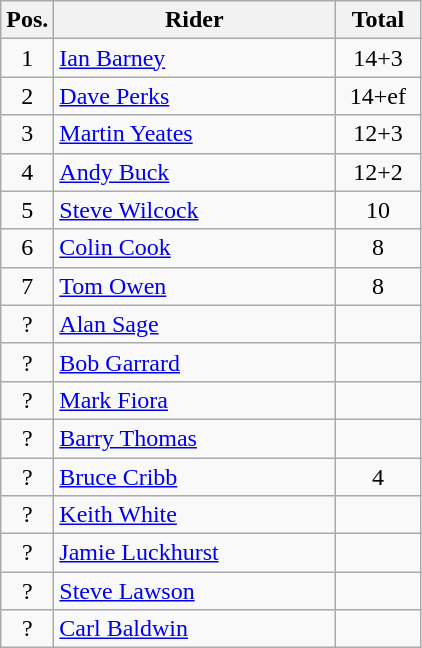<table class=wikitable>
<tr>
<th width=25px>Pos.</th>
<th width=180px>Rider</th>
<th width=50px>Total</th>
</tr>
<tr align=center >
<td>1</td>
<td align=left> <a href='#'>Ian Barney</a></td>
<td>14+3</td>
</tr>
<tr align=center>
<td>2</td>
<td align=left> <a href='#'>Dave Perks</a></td>
<td>14+ef</td>
</tr>
<tr align=center>
<td>3</td>
<td align=left> <a href='#'>Martin Yeates</a></td>
<td>12+3</td>
</tr>
<tr align=center>
<td>4</td>
<td align=left> <a href='#'>Andy Buck</a></td>
<td>12+2</td>
</tr>
<tr align=center>
<td>5</td>
<td align=left> <a href='#'>Steve Wilcock</a></td>
<td>10</td>
</tr>
<tr align=center>
<td>6</td>
<td align=left> <a href='#'>Colin Cook</a></td>
<td>8</td>
</tr>
<tr align=center>
<td>7</td>
<td align=left> <a href='#'>Tom Owen</a></td>
<td>8</td>
</tr>
<tr align=center>
<td>?</td>
<td align=left> <a href='#'>Alan Sage</a></td>
<td></td>
</tr>
<tr align=center>
<td>?</td>
<td align=left> <a href='#'>Bob Garrard</a></td>
<td></td>
</tr>
<tr align=center>
<td>?</td>
<td align=left> <a href='#'>Mark Fiora</a></td>
<td></td>
</tr>
<tr align=center>
<td>?</td>
<td align=left> <a href='#'>Barry Thomas</a></td>
<td></td>
</tr>
<tr align=center>
<td>?</td>
<td align=left> <a href='#'>Bruce Cribb</a></td>
<td>4</td>
</tr>
<tr align=center>
<td>?</td>
<td align=left> <a href='#'>Keith White</a></td>
<td></td>
</tr>
<tr align=center>
<td>?</td>
<td align=left> <a href='#'>Jamie Luckhurst</a></td>
<td></td>
</tr>
<tr align=center>
<td>?</td>
<td align=left> <a href='#'>Steve Lawson</a></td>
<td></td>
</tr>
<tr align=center>
<td>?</td>
<td align=left> <a href='#'>Carl Baldwin</a></td>
<td></td>
</tr>
</table>
